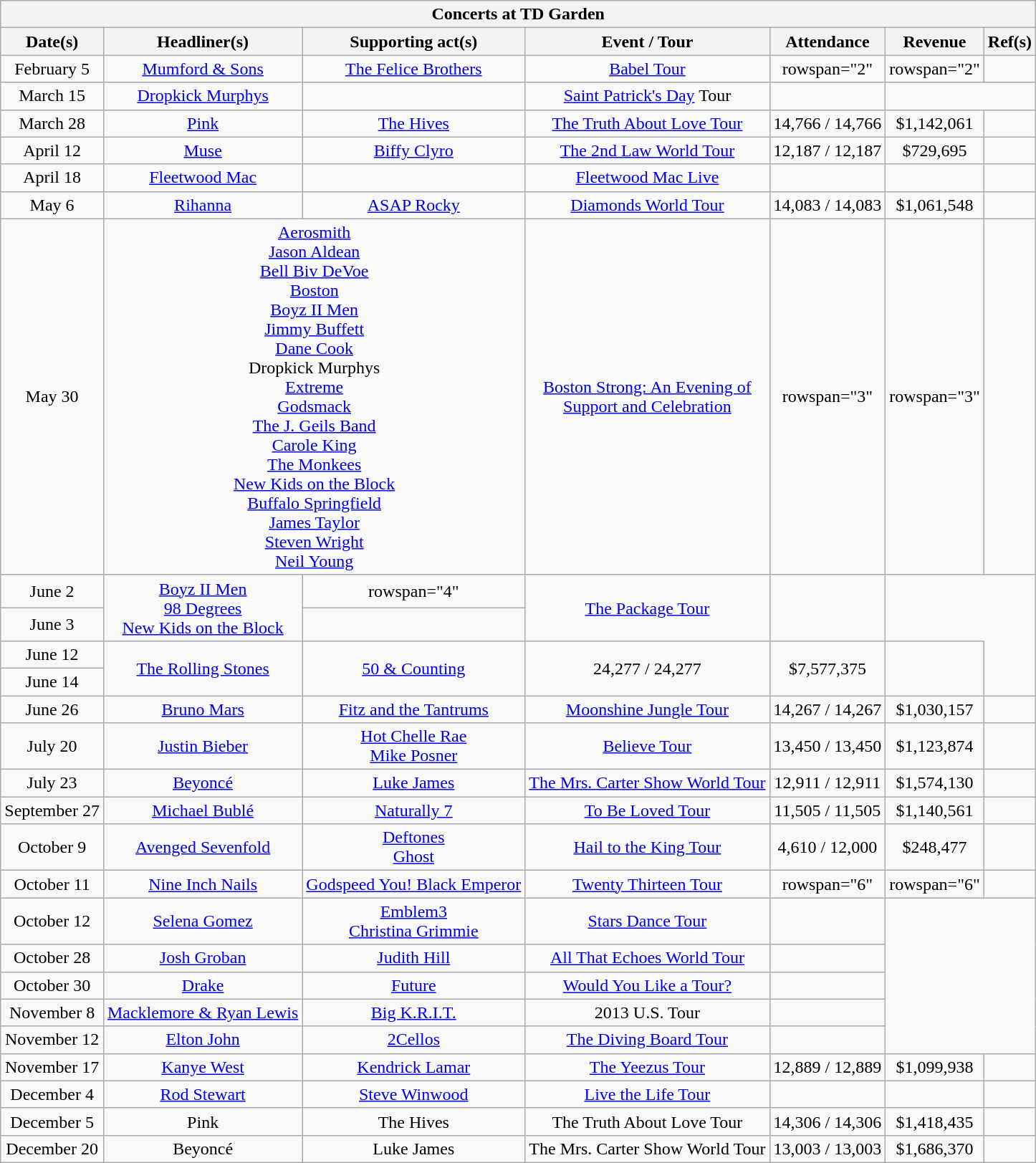<table class="wikitable mw-collapsible mw-collapsed" style="text-align:center;">
<tr>
<th colspan="7">Concerts at TD Garden</th>
</tr>
<tr>
<th>Date(s)</th>
<th>Headliner(s)</th>
<th>Supporting act(s)</th>
<th>Event / Tour</th>
<th>Attendance</th>
<th>Revenue</th>
<th>Ref(s)</th>
</tr>
<tr>
<td>February 5</td>
<td><a href='#'>Mumford & Sons</a></td>
<td><a href='#'>The Felice Brothers</a></td>
<td><a href='#'>Babel Tour</a></td>
<td>rowspan="2" </td>
<td>rowspan="2" </td>
<td></td>
</tr>
<tr>
<td>March 15</td>
<td><a href='#'>Dropkick Murphys</a></td>
<td></td>
<td><a href='#'>Saint Patrick's Day</a> Tour</td>
<td></td>
</tr>
<tr>
<td>March 28</td>
<td><a href='#'>Pink</a></td>
<td><a href='#'>The Hives</a></td>
<td><a href='#'>The Truth About Love Tour</a></td>
<td>14,766 / 14,766</td>
<td>$1,142,061</td>
<td></td>
</tr>
<tr>
<td>April 12</td>
<td><a href='#'>Muse</a></td>
<td><a href='#'>Biffy Clyro</a></td>
<td><a href='#'>The 2nd Law World Tour</a></td>
<td>12,187 / 12,187</td>
<td>$729,695</td>
<td></td>
</tr>
<tr>
<td>April 18</td>
<td><a href='#'>Fleetwood Mac</a></td>
<td></td>
<td><a href='#'>Fleetwood Mac Live</a></td>
<td></td>
<td></td>
<td></td>
</tr>
<tr>
<td>May 6</td>
<td><a href='#'>Rihanna</a></td>
<td><a href='#'>ASAP Rocky</a></td>
<td><a href='#'>Diamonds World Tour</a></td>
<td>14,083 / 14,083</td>
<td>$1,061,548</td>
<td></td>
</tr>
<tr>
<td>May 30</td>
<td colspan="2"><a href='#'>Aerosmith</a><br><a href='#'>Jason Aldean</a><br><a href='#'>Bell Biv DeVoe</a><br><a href='#'>Boston</a><br><a href='#'>Boyz II Men</a><br><a href='#'>Jimmy Buffett</a><br><a href='#'>Dane Cook</a><br>Dropkick Murphys<br><a href='#'>Extreme</a><br><a href='#'>Godsmack</a><br><a href='#'>The J. Geils Band</a><br><a href='#'>Carole King</a><br><a href='#'>The Monkees</a><br><a href='#'>New Kids on the Block</a><br><a href='#'>Buffalo Springfield</a><br><a href='#'>James Taylor</a><br><a href='#'>Steven Wright</a><br><a href='#'>Neil Young</a></td>
<td><a href='#'>Boston Strong: An Evening of<br>Support and Celebration</a></td>
<td>rowspan="3" </td>
<td>rowspan="3" </td>
<td></td>
</tr>
<tr>
<td>June 2</td>
<td rowspan="2"><a href='#'>Boyz II Men</a><br><a href='#'>98 Degrees</a><br><a href='#'>New Kids on the Block</a></td>
<td>rowspan="4" </td>
<td rowspan="2"><a href='#'>The Package Tour</a></td>
<td rowspan="2"></td>
</tr>
<tr>
<td>June 3</td>
</tr>
<tr>
<td>June 12</td>
<td rowspan="2"><a href='#'>The Rolling Stones</a></td>
<td rowspan="2"><a href='#'>50 & Counting</a></td>
<td rowspan="2">24,277 / 24,277</td>
<td rowspan="2">$7,577,375</td>
<td rowspan="2"></td>
</tr>
<tr>
<td>June 14</td>
</tr>
<tr>
<td>June 26</td>
<td><a href='#'>Bruno Mars</a></td>
<td><a href='#'>Fitz and the Tantrums</a></td>
<td><a href='#'>Moonshine Jungle Tour</a></td>
<td>14,267 / 14,267</td>
<td>$1,030,157</td>
<td></td>
</tr>
<tr>
<td>July 20</td>
<td><a href='#'>Justin Bieber</a></td>
<td><a href='#'>Hot Chelle Rae</a><br><a href='#'>Mike Posner</a></td>
<td><a href='#'>Believe Tour</a></td>
<td>13,450 / 13,450</td>
<td>$1,123,874</td>
<td></td>
</tr>
<tr>
<td>July 23</td>
<td><a href='#'>Beyoncé</a></td>
<td><a href='#'>Luke James</a></td>
<td><a href='#'>The Mrs. Carter Show World Tour</a></td>
<td>12,911 / 12,911</td>
<td>$1,574,130</td>
<td></td>
</tr>
<tr>
<td>September 27</td>
<td><a href='#'>Michael Bublé</a></td>
<td><a href='#'>Naturally 7</a></td>
<td><a href='#'>To Be Loved Tour</a></td>
<td>11,505 / 11,505</td>
<td>$1,140,561</td>
<td></td>
</tr>
<tr>
<td>October 9</td>
<td><a href='#'>Avenged Sevenfold</a></td>
<td><a href='#'>Deftones</a><br><a href='#'>Ghost</a></td>
<td><a href='#'>Hail to the King Tour</a></td>
<td>4,610 / 12,000</td>
<td>$248,477</td>
<td></td>
</tr>
<tr>
<td>October 11</td>
<td><a href='#'>Nine Inch Nails</a></td>
<td><a href='#'>Godspeed You! Black Emperor</a></td>
<td><a href='#'>Twenty Thirteen Tour</a></td>
<td>rowspan="6" </td>
<td>rowspan="6" </td>
<td></td>
</tr>
<tr>
<td>October 12</td>
<td><a href='#'>Selena Gomez</a></td>
<td><a href='#'>Emblem3</a><br><a href='#'>Christina Grimmie</a></td>
<td><a href='#'>Stars Dance Tour</a></td>
<td></td>
</tr>
<tr>
<td>October 28</td>
<td><a href='#'>Josh Groban</a></td>
<td><a href='#'>Judith Hill</a></td>
<td><a href='#'>All That Echoes World Tour</a></td>
<td></td>
</tr>
<tr>
<td>October 30</td>
<td><a href='#'>Drake</a></td>
<td><a href='#'>Future</a></td>
<td><a href='#'>Would You Like a Tour?</a></td>
<td></td>
</tr>
<tr>
<td>November 8</td>
<td><a href='#'>Macklemore & Ryan Lewis</a></td>
<td><a href='#'>Big K.R.I.T.</a></td>
<td>2013 U.S. Tour</td>
<td></td>
</tr>
<tr>
<td>November 12</td>
<td><a href='#'>Elton John</a></td>
<td><a href='#'>2Cellos</a></td>
<td><a href='#'>The Diving Board Tour</a></td>
<td></td>
</tr>
<tr>
<td>November 17</td>
<td><a href='#'>Kanye West</a></td>
<td><a href='#'>Kendrick Lamar</a></td>
<td><a href='#'>The Yeezus Tour</a></td>
<td>12,889 / 12,889</td>
<td>$1,099,938</td>
<td></td>
</tr>
<tr>
<td>December 4</td>
<td><a href='#'>Rod Stewart</a></td>
<td><a href='#'>Steve Winwood</a></td>
<td><a href='#'>Live the Life Tour</a></td>
<td></td>
<td></td>
<td></td>
</tr>
<tr>
<td>December 5</td>
<td>Pink</td>
<td>The Hives</td>
<td>The Truth About Love Tour</td>
<td>14,306 / 14,306</td>
<td>$1,418,435</td>
<td></td>
</tr>
<tr>
<td>December 20</td>
<td>Beyoncé</td>
<td>Luke James</td>
<td>The Mrs. Carter Show World Tour</td>
<td>13,003 / 13,003</td>
<td>$1,686,370</td>
<td></td>
</tr>
</table>
